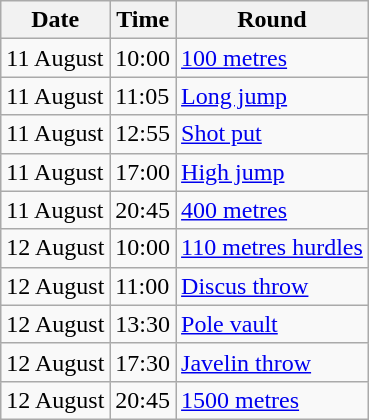<table class="wikitable">
<tr>
<th>Date</th>
<th>Time</th>
<th>Round</th>
</tr>
<tr>
<td>11 August</td>
<td>10:00</td>
<td><a href='#'>100 metres</a></td>
</tr>
<tr>
<td>11 August</td>
<td>11:05</td>
<td><a href='#'>Long jump</a></td>
</tr>
<tr>
<td>11 August</td>
<td>12:55</td>
<td><a href='#'>Shot put</a></td>
</tr>
<tr>
<td>11 August</td>
<td>17:00</td>
<td><a href='#'>High jump</a></td>
</tr>
<tr>
<td>11 August</td>
<td>20:45</td>
<td><a href='#'>400 metres</a></td>
</tr>
<tr>
<td>12 August</td>
<td>10:00</td>
<td><a href='#'>110 metres hurdles</a></td>
</tr>
<tr>
<td>12 August</td>
<td>11:00</td>
<td><a href='#'>Discus throw</a></td>
</tr>
<tr>
<td>12 August</td>
<td>13:30</td>
<td><a href='#'>Pole vault</a></td>
</tr>
<tr>
<td>12 August</td>
<td>17:30</td>
<td><a href='#'>Javelin throw</a></td>
</tr>
<tr>
<td>12 August</td>
<td>20:45</td>
<td><a href='#'>1500 metres</a></td>
</tr>
</table>
